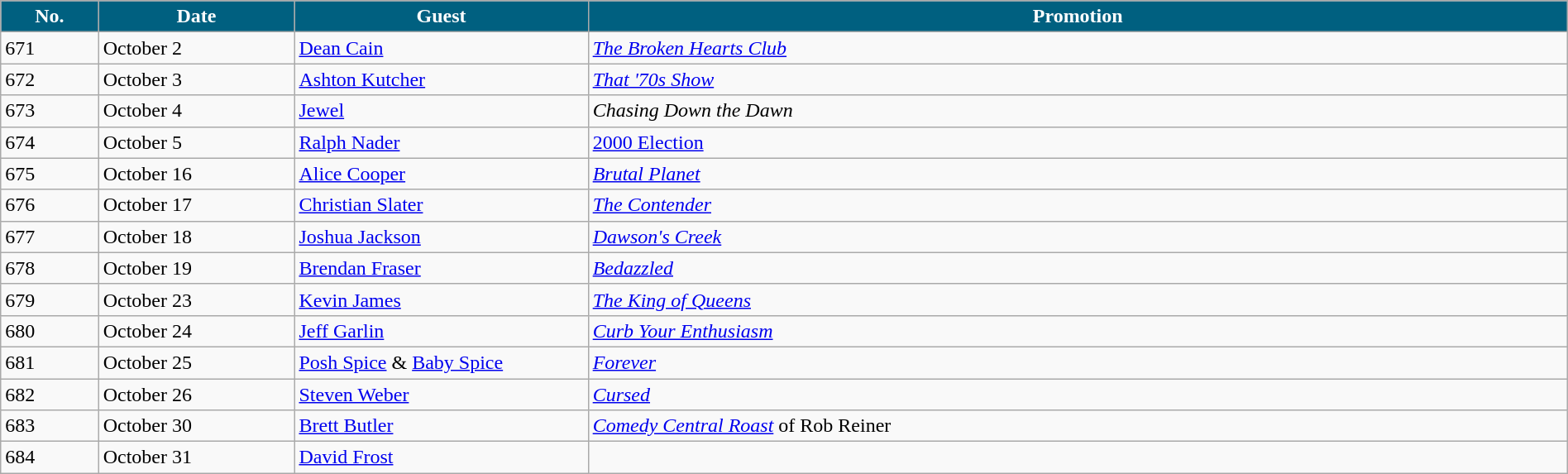<table class="wikitable" width="100%">
<tr bgcolor="#CCCCCC">
<th width="5%" style="background:#006080; color:white"><abbr>No.</abbr></th>
<th width="10%" style="background:#006080; color:white">Date</th>
<th width="15%" style="background:#006080; color:white">Guest</th>
<th width="50%" style="background:#006080; color:white">Promotion</th>
</tr>
<tr>
<td>671</td>
<td>October 2</td>
<td><a href='#'>Dean Cain</a></td>
<td><em><a href='#'>The Broken Hearts Club</a></em></td>
</tr>
<tr>
<td>672</td>
<td>October 3</td>
<td><a href='#'>Ashton Kutcher</a></td>
<td><em><a href='#'>That '70s Show</a></em></td>
</tr>
<tr>
<td>673</td>
<td>October 4</td>
<td><a href='#'>Jewel</a></td>
<td><em>Chasing Down the Dawn</em></td>
</tr>
<tr>
<td>674</td>
<td>October 5</td>
<td><a href='#'>Ralph Nader</a></td>
<td><a href='#'>2000 Election</a></td>
</tr>
<tr>
<td>675</td>
<td>October 16</td>
<td><a href='#'>Alice Cooper</a></td>
<td><em><a href='#'>Brutal Planet</a></em></td>
</tr>
<tr>
<td>676</td>
<td>October 17</td>
<td><a href='#'>Christian Slater</a></td>
<td><em><a href='#'>The Contender</a></em></td>
</tr>
<tr>
<td>677</td>
<td>October 18</td>
<td><a href='#'>Joshua Jackson</a></td>
<td><em><a href='#'>Dawson's Creek</a></em></td>
</tr>
<tr>
<td>678</td>
<td>October 19</td>
<td><a href='#'>Brendan Fraser</a></td>
<td><em><a href='#'>Bedazzled</a></em></td>
</tr>
<tr>
<td>679</td>
<td>October 23</td>
<td><a href='#'>Kevin James</a></td>
<td><em><a href='#'>The King of Queens</a></em></td>
</tr>
<tr>
<td>680</td>
<td>October 24</td>
<td><a href='#'>Jeff Garlin</a></td>
<td><em><a href='#'>Curb Your Enthusiasm</a></em></td>
</tr>
<tr>
<td>681</td>
<td>October 25</td>
<td><a href='#'>Posh Spice</a> & <a href='#'>Baby Spice</a></td>
<td><em><a href='#'>Forever</a></em></td>
</tr>
<tr>
<td>682</td>
<td>October 26</td>
<td><a href='#'>Steven Weber</a></td>
<td><em><a href='#'>Cursed</a></em></td>
</tr>
<tr>
<td>683</td>
<td>October 30</td>
<td><a href='#'>Brett Butler</a></td>
<td><em><a href='#'>Comedy Central Roast</a></em> of Rob Reiner</td>
</tr>
<tr>
<td>684</td>
<td>October 31</td>
<td><a href='#'>David Frost</a></td>
<td></td>
</tr>
</table>
